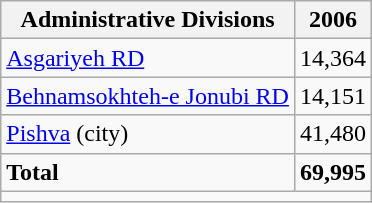<table class="wikitable">
<tr>
<th>Administrative Divisions</th>
<th>2006</th>
</tr>
<tr>
<td><a href='#'>Asgariyeh RD</a></td>
<td style="text-align: right;">14,364</td>
</tr>
<tr>
<td><a href='#'>Behnamsokhteh-e Jonubi RD</a></td>
<td style="text-align: right;">14,151</td>
</tr>
<tr>
<td><a href='#'>Pishva</a> (city)</td>
<td style="text-align: right;">41,480</td>
</tr>
<tr>
<td><strong>Total</strong></td>
<td style="text-align: right;"><strong>69,995</strong></td>
</tr>
<tr>
<td colspan=2></td>
</tr>
</table>
